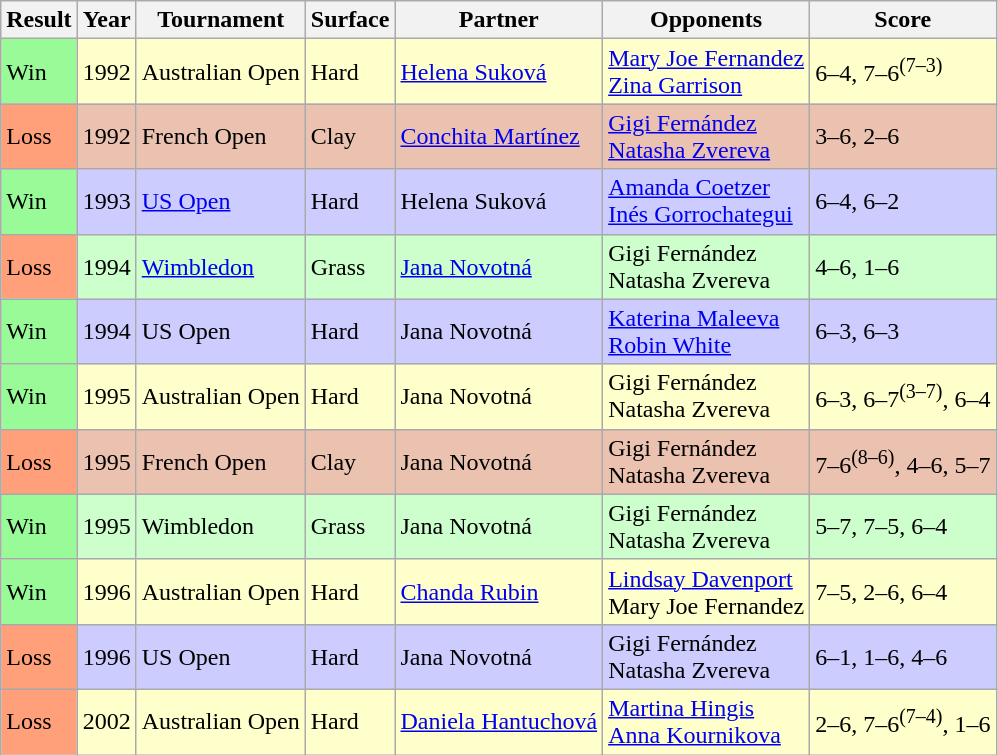<table class="sortable wikitable">
<tr>
<th>Result</th>
<th>Year</th>
<th>Tournament</th>
<th>Surface</th>
<th>Partner</th>
<th>Opponents</th>
<th class="unsortable">Score</th>
</tr>
<tr style="background:#ffffcc;">
<td style="background:#98fb98;">Win</td>
<td>1992</td>
<td>Australian Open</td>
<td>Hard</td>
<td> <a href='#'>Helena Suková</a></td>
<td> <a href='#'>Mary Joe Fernandez</a><br>  <a href='#'>Zina Garrison</a></td>
<td>6–4, 7–6<sup>(7–3)</sup></td>
</tr>
<tr style="background:#ebc2af;">
<td style="background:#ffa07a;">Loss</td>
<td>1992</td>
<td>French Open</td>
<td>Clay</td>
<td> <a href='#'>Conchita Martínez</a></td>
<td> <a href='#'>Gigi Fernández</a><br> <a href='#'>Natasha Zvereva</a></td>
<td>3–6, 2–6</td>
</tr>
<tr style="background:#ccccff;">
<td style="background:#98fb98;">Win</td>
<td>1993</td>
<td><a href='#'>US Open</a></td>
<td>Hard</td>
<td> Helena Suková</td>
<td> <a href='#'>Amanda Coetzer</a> <br>  <a href='#'>Inés Gorrochategui</a></td>
<td>6–4, 6–2</td>
</tr>
<tr style="background:#ccffcc;">
<td style="background:#ffa07a;">Loss</td>
<td>1994</td>
<td><a href='#'>Wimbledon</a></td>
<td>Grass</td>
<td> <a href='#'>Jana Novotná</a></td>
<td> Gigi Fernández<br> Natasha Zvereva</td>
<td>4–6, 1–6</td>
</tr>
<tr style="background:#ccccff;">
<td style="background:#98fb98;">Win</td>
<td>1994</td>
<td>US Open</td>
<td>Hard</td>
<td> Jana Novotná</td>
<td> <a href='#'>Katerina Maleeva</a><br> <a href='#'>Robin White</a></td>
<td>6–3, 6–3</td>
</tr>
<tr style="background:#ffffcc;">
<td style="background:#98fb98;">Win</td>
<td>1995</td>
<td>Australian Open</td>
<td>Hard</td>
<td> Jana Novotná</td>
<td> Gigi Fernández<br> Natasha Zvereva</td>
<td>6–3, 6–7<sup>(3–7)</sup>, 6–4</td>
</tr>
<tr style="background:#ebc2af;">
<td style="background:#ffa07a;">Loss</td>
<td>1995</td>
<td>French Open</td>
<td>Clay</td>
<td> Jana Novotná</td>
<td> Gigi Fernández<br> Natasha Zvereva</td>
<td>7–6<sup>(8–6)</sup>, 4–6, 5–7</td>
</tr>
<tr style="background:#ccffcc;">
<td style="background:#98fb98;">Win</td>
<td>1995</td>
<td>Wimbledon</td>
<td>Grass</td>
<td> Jana Novotná</td>
<td> Gigi Fernández<br> Natasha Zvereva</td>
<td>5–7, 7–5, 6–4</td>
</tr>
<tr style="background:#ffffcc;">
<td style="background:#98fb98;">Win</td>
<td>1996</td>
<td>Australian Open</td>
<td>Hard</td>
<td> <a href='#'>Chanda Rubin</a></td>
<td> <a href='#'>Lindsay Davenport</a><br> Mary Joe Fernandez</td>
<td>7–5, 2–6, 6–4</td>
</tr>
<tr style="background:#ccccff;">
<td style="background:#ffa07a;">Loss</td>
<td>1996</td>
<td>US Open</td>
<td>Hard</td>
<td> Jana Novotná</td>
<td> Gigi Fernández<br> Natasha Zvereva</td>
<td>6–1, 1–6, 4–6</td>
</tr>
<tr style="background:#ffffcc;">
<td style="background:#ffa07a;">Loss</td>
<td>2002</td>
<td>Australian Open</td>
<td>Hard</td>
<td> <a href='#'>Daniela Hantuchová</a></td>
<td> <a href='#'>Martina Hingis</a><br> <a href='#'>Anna Kournikova</a></td>
<td>2–6, 7–6<sup>(7–4)</sup>, 1–6</td>
</tr>
</table>
